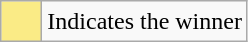<table class="wikitable">
<tr>
<td style="background:#FAEB86; height:20px; width:20px"></td>
<td>Indicates the winner</td>
</tr>
</table>
